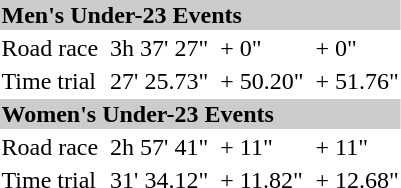<table>
<tr bgcolor="#cccccc">
<td colspan=7><strong>Men's Under-23 Events</strong></td>
</tr>
<tr>
<td>Road race</td>
<td></td>
<td>3h 37' 27"</td>
<td></td>
<td>+ 0"</td>
<td></td>
<td>+ 0"</td>
</tr>
<tr>
<td>Time trial</td>
<td></td>
<td>27' 25.73"</td>
<td></td>
<td>+ 50.20"</td>
<td></td>
<td>+ 51.76"</td>
</tr>
<tr bgcolor="#cccccc">
<td colspan=7><strong>Women's Under-23 Events</strong></td>
</tr>
<tr>
<td>Road race</td>
<td></td>
<td>2h 57' 41"</td>
<td></td>
<td>+ 11"</td>
<td></td>
<td>+ 11"</td>
</tr>
<tr>
<td>Time trial</td>
<td></td>
<td>31' 34.12"</td>
<td></td>
<td>+ 11.82"</td>
<td></td>
<td>+ 12.68"</td>
</tr>
</table>
